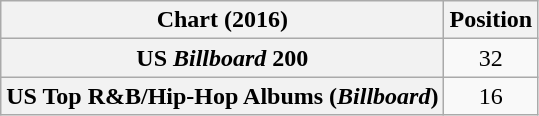<table class="wikitable sortable plainrowheaders" style="text-align:center">
<tr>
<th scope="col">Chart (2016)</th>
<th scope="col">Position</th>
</tr>
<tr>
<th scope="row">US <em>Billboard</em> 200</th>
<td>32</td>
</tr>
<tr>
<th scope="row">US Top R&B/Hip-Hop Albums (<em>Billboard</em>)</th>
<td>16</td>
</tr>
</table>
